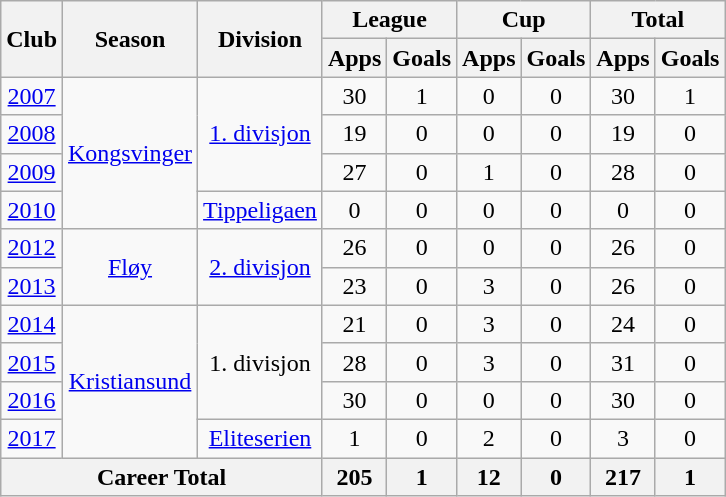<table class="wikitable" style="text-align: center;">
<tr>
<th rowspan="2">Club</th>
<th rowspan="2">Season</th>
<th rowspan="2">Division</th>
<th colspan="2">League</th>
<th colspan="2">Cup</th>
<th colspan="2">Total</th>
</tr>
<tr>
<th>Apps</th>
<th>Goals</th>
<th>Apps</th>
<th>Goals</th>
<th>Apps</th>
<th>Goals</th>
</tr>
<tr>
<td><a href='#'>2007</a></td>
<td rowspan="4" valign="center"><a href='#'>Kongsvinger</a></td>
<td rowspan="3" valign="center"><a href='#'>1. divisjon</a></td>
<td>30</td>
<td>1</td>
<td>0</td>
<td>0</td>
<td>30</td>
<td>1</td>
</tr>
<tr>
<td><a href='#'>2008</a></td>
<td>19</td>
<td>0</td>
<td>0</td>
<td>0</td>
<td>19</td>
<td>0</td>
</tr>
<tr>
<td><a href='#'>2009</a></td>
<td>27</td>
<td>0</td>
<td>1</td>
<td>0</td>
<td>28</td>
<td>0</td>
</tr>
<tr>
<td><a href='#'>2010</a></td>
<td rowspan="1" valign="center"><a href='#'>Tippeligaen</a></td>
<td>0</td>
<td>0</td>
<td>0</td>
<td>0</td>
<td>0</td>
<td>0</td>
</tr>
<tr>
<td><a href='#'>2012</a></td>
<td rowspan="2" valign="center"><a href='#'>Fløy</a></td>
<td rowspan="2" valign="center"><a href='#'>2. divisjon</a></td>
<td>26</td>
<td>0</td>
<td>0</td>
<td>0</td>
<td>26</td>
<td>0</td>
</tr>
<tr>
<td><a href='#'>2013</a></td>
<td>23</td>
<td>0</td>
<td>3</td>
<td>0</td>
<td>26</td>
<td>0</td>
</tr>
<tr>
<td><a href='#'>2014</a></td>
<td rowspan="4" valign="center"><a href='#'>Kristiansund</a></td>
<td rowspan="3" valign="center">1. divisjon</td>
<td>21</td>
<td>0</td>
<td>3</td>
<td>0</td>
<td>24</td>
<td>0</td>
</tr>
<tr>
<td><a href='#'>2015</a></td>
<td>28</td>
<td>0</td>
<td>3</td>
<td>0</td>
<td>31</td>
<td>0</td>
</tr>
<tr>
<td><a href='#'>2016</a></td>
<td>30</td>
<td>0</td>
<td>0</td>
<td>0</td>
<td>30</td>
<td>0</td>
</tr>
<tr>
<td><a href='#'>2017</a></td>
<td rowspan="1" valign="center"><a href='#'>Eliteserien</a></td>
<td>1</td>
<td>0</td>
<td>2</td>
<td>0</td>
<td>3</td>
<td>0</td>
</tr>
<tr>
<th colspan="3">Career Total</th>
<th>205</th>
<th>1</th>
<th>12</th>
<th>0</th>
<th>217</th>
<th>1</th>
</tr>
</table>
